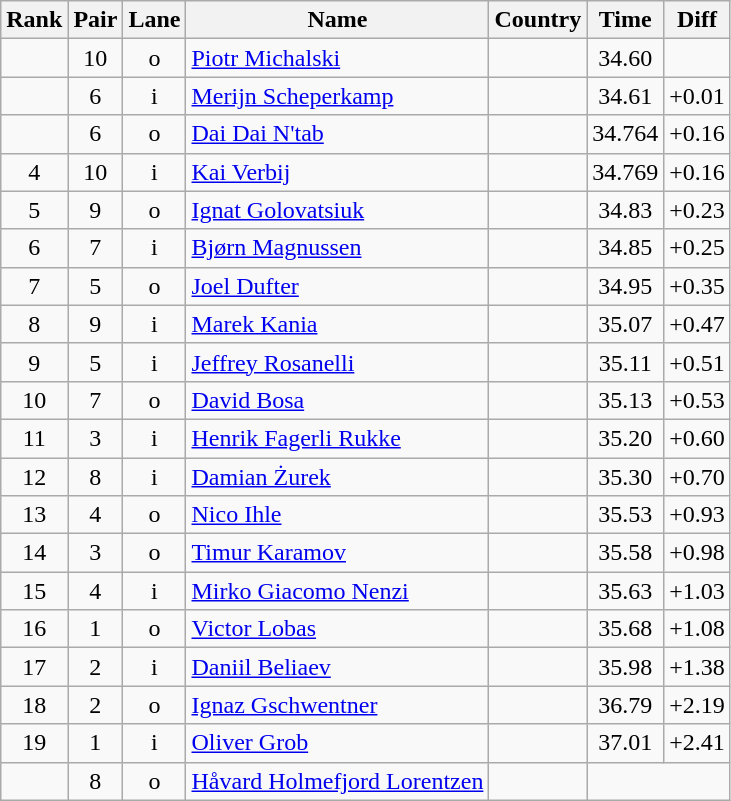<table class="wikitable sortable" style="text-align:center">
<tr>
<th>Rank</th>
<th>Pair</th>
<th>Lane</th>
<th>Name</th>
<th>Country</th>
<th>Time</th>
<th>Diff</th>
</tr>
<tr>
<td></td>
<td>10</td>
<td>o</td>
<td align=left><a href='#'>Piotr Michalski</a></td>
<td align=left></td>
<td>34.60</td>
<td></td>
</tr>
<tr>
<td></td>
<td>6</td>
<td>i</td>
<td align=left><a href='#'>Merijn Scheperkamp</a></td>
<td align=left></td>
<td>34.61</td>
<td>+0.01</td>
</tr>
<tr>
<td></td>
<td>6</td>
<td>o</td>
<td align=left><a href='#'>Dai Dai N'tab</a></td>
<td align=left></td>
<td>34.764</td>
<td>+0.16</td>
</tr>
<tr>
<td>4</td>
<td>10</td>
<td>i</td>
<td align=left><a href='#'>Kai Verbij</a></td>
<td align=left></td>
<td>34.769</td>
<td>+0.16</td>
</tr>
<tr>
<td>5</td>
<td>9</td>
<td>o</td>
<td align=left><a href='#'>Ignat Golovatsiuk</a></td>
<td align=left></td>
<td>34.83</td>
<td>+0.23</td>
</tr>
<tr>
<td>6</td>
<td>7</td>
<td>i</td>
<td align=left><a href='#'>Bjørn Magnussen</a></td>
<td align=left></td>
<td>34.85</td>
<td>+0.25</td>
</tr>
<tr>
<td>7</td>
<td>5</td>
<td>o</td>
<td align=left><a href='#'>Joel Dufter</a></td>
<td align=left></td>
<td>34.95</td>
<td>+0.35</td>
</tr>
<tr>
<td>8</td>
<td>9</td>
<td>i</td>
<td align=left><a href='#'>Marek Kania</a></td>
<td align=left></td>
<td>35.07</td>
<td>+0.47</td>
</tr>
<tr>
<td>9</td>
<td>5</td>
<td>i</td>
<td align=left><a href='#'>Jeffrey Rosanelli</a></td>
<td align=left></td>
<td>35.11</td>
<td>+0.51</td>
</tr>
<tr>
<td>10</td>
<td>7</td>
<td>o</td>
<td align=left><a href='#'>David Bosa</a></td>
<td align=left></td>
<td>35.13</td>
<td>+0.53</td>
</tr>
<tr>
<td>11</td>
<td>3</td>
<td>i</td>
<td align=left><a href='#'>Henrik Fagerli Rukke</a></td>
<td align=left></td>
<td>35.20</td>
<td>+0.60</td>
</tr>
<tr>
<td>12</td>
<td>8</td>
<td>i</td>
<td align=left><a href='#'>Damian Żurek</a></td>
<td align=left></td>
<td>35.30</td>
<td>+0.70</td>
</tr>
<tr>
<td>13</td>
<td>4</td>
<td>o</td>
<td align=left><a href='#'>Nico Ihle</a></td>
<td align=left></td>
<td>35.53</td>
<td>+0.93</td>
</tr>
<tr>
<td>14</td>
<td>3</td>
<td>o</td>
<td align=left><a href='#'>Timur Karamov</a></td>
<td align=left></td>
<td>35.58</td>
<td>+0.98</td>
</tr>
<tr>
<td>15</td>
<td>4</td>
<td>i</td>
<td align=left><a href='#'>Mirko Giacomo Nenzi</a></td>
<td align=left></td>
<td>35.63</td>
<td>+1.03</td>
</tr>
<tr>
<td>16</td>
<td>1</td>
<td>o</td>
<td align=left><a href='#'>Victor Lobas</a></td>
<td align=left></td>
<td>35.68</td>
<td>+1.08</td>
</tr>
<tr>
<td>17</td>
<td>2</td>
<td>i</td>
<td align=left><a href='#'>Daniil Beliaev</a></td>
<td align=left></td>
<td>35.98</td>
<td>+1.38</td>
</tr>
<tr>
<td>18</td>
<td>2</td>
<td>o</td>
<td align=left><a href='#'>Ignaz Gschwentner</a></td>
<td align=left></td>
<td>36.79</td>
<td>+2.19</td>
</tr>
<tr>
<td>19</td>
<td>1</td>
<td>i</td>
<td align=left><a href='#'>Oliver Grob</a></td>
<td align=left></td>
<td>37.01</td>
<td>+2.41</td>
</tr>
<tr>
<td></td>
<td>8</td>
<td>o</td>
<td align=left><a href='#'>Håvard Holmefjord Lorentzen</a></td>
<td align=left></td>
<td colspan=2></td>
</tr>
</table>
